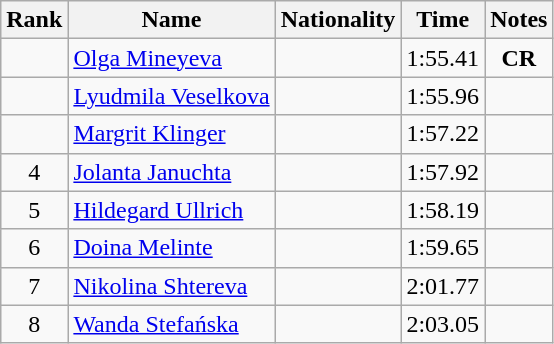<table class="wikitable sortable" style="text-align:center">
<tr>
<th>Rank</th>
<th>Name</th>
<th>Nationality</th>
<th>Time</th>
<th>Notes</th>
</tr>
<tr>
<td></td>
<td align=left><a href='#'>Olga Mineyeva</a></td>
<td align=left></td>
<td>1:55.41</td>
<td><strong>CR</strong></td>
</tr>
<tr>
<td></td>
<td align=left><a href='#'>Lyudmila Veselkova</a></td>
<td align=left></td>
<td>1:55.96</td>
<td></td>
</tr>
<tr>
<td></td>
<td align=left><a href='#'>Margrit Klinger</a></td>
<td align=left></td>
<td>1:57.22</td>
<td></td>
</tr>
<tr>
<td>4</td>
<td align=left><a href='#'>Jolanta Januchta</a></td>
<td align=left></td>
<td>1:57.92</td>
<td></td>
</tr>
<tr>
<td>5</td>
<td align=left><a href='#'>Hildegard Ullrich</a></td>
<td align=left></td>
<td>1:58.19</td>
<td></td>
</tr>
<tr>
<td>6</td>
<td align=left><a href='#'>Doina Melinte</a></td>
<td align=left></td>
<td>1:59.65</td>
<td></td>
</tr>
<tr>
<td>7</td>
<td align=left><a href='#'>Nikolina Shtereva</a></td>
<td align=left></td>
<td>2:01.77</td>
<td></td>
</tr>
<tr>
<td>8</td>
<td align=left><a href='#'>Wanda Stefańska</a></td>
<td align=left></td>
<td>2:03.05</td>
<td></td>
</tr>
</table>
